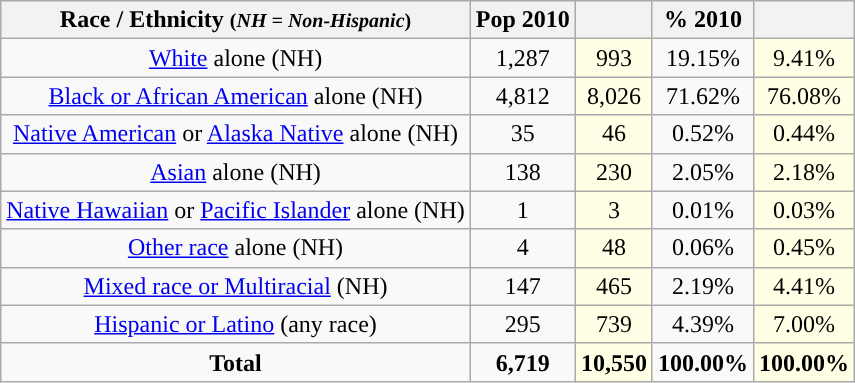<table class="wikitable" style="text-align:center;">
<tr>
<th>Race / Ethnicity <small>(<em>NH = Non-Hispanic</em>)</small></th>
<th>Pop 2010</th>
<th></th>
<th>% 2010</th>
<th></th>
</tr>
<tr>
<td><a href='#'>White</a> alone (NH)</td>
<td>1,287</td>
<td style='background: #ffffe6;'>993</td>
<td>19.15%</td>
<td style='background: #ffffe6;'>9.41%</td>
</tr>
<tr>
<td><a href='#'>Black or African American</a> alone (NH)</td>
<td>4,812</td>
<td style='background: #ffffe6;'>8,026</td>
<td>71.62%</td>
<td style='background: #ffffe6;'>76.08%</td>
</tr>
<tr>
<td><a href='#'>Native American</a> or <a href='#'>Alaska Native</a> alone (NH)</td>
<td>35</td>
<td style='background: #ffffe6;'>46</td>
<td>0.52%</td>
<td style='background: #ffffe6;'>0.44%</td>
</tr>
<tr>
<td><a href='#'>Asian</a> alone (NH)</td>
<td>138</td>
<td style='background: #ffffe6;'>230</td>
<td>2.05%</td>
<td style='background: #ffffe6;'>2.18%</td>
</tr>
<tr>
<td><a href='#'>Native Hawaiian</a> or <a href='#'>Pacific Islander</a> alone (NH)</td>
<td>1</td>
<td style='background: #ffffe6;'>3</td>
<td>0.01%</td>
<td style='background: #ffffe6;'>0.03%</td>
</tr>
<tr>
<td><a href='#'>Other race</a> alone (NH)</td>
<td>4</td>
<td style='background: #ffffe6;'>48</td>
<td>0.06%</td>
<td style='background: #ffffe6;'>0.45%</td>
</tr>
<tr>
<td><a href='#'>Mixed race or Multiracial</a> (NH)</td>
<td>147</td>
<td style='background: #ffffe6;'>465</td>
<td>2.19%</td>
<td style='background: #ffffe6;'>4.41%</td>
</tr>
<tr>
<td><a href='#'>Hispanic or Latino</a> (any race)</td>
<td>295</td>
<td style='background: #ffffe6;'>739</td>
<td>4.39%</td>
<td style='background: #ffffe6;'>7.00%</td>
</tr>
<tr>
<td><strong>Total</strong></td>
<td><strong>6,719</strong></td>
<td style='background: #ffffe6;'><strong>10,550</strong></td>
<td><strong>100.00%</strong></td>
<td style='background: #ffffe6;'><strong>100.00%</strong></td>
</tr>
</table>
